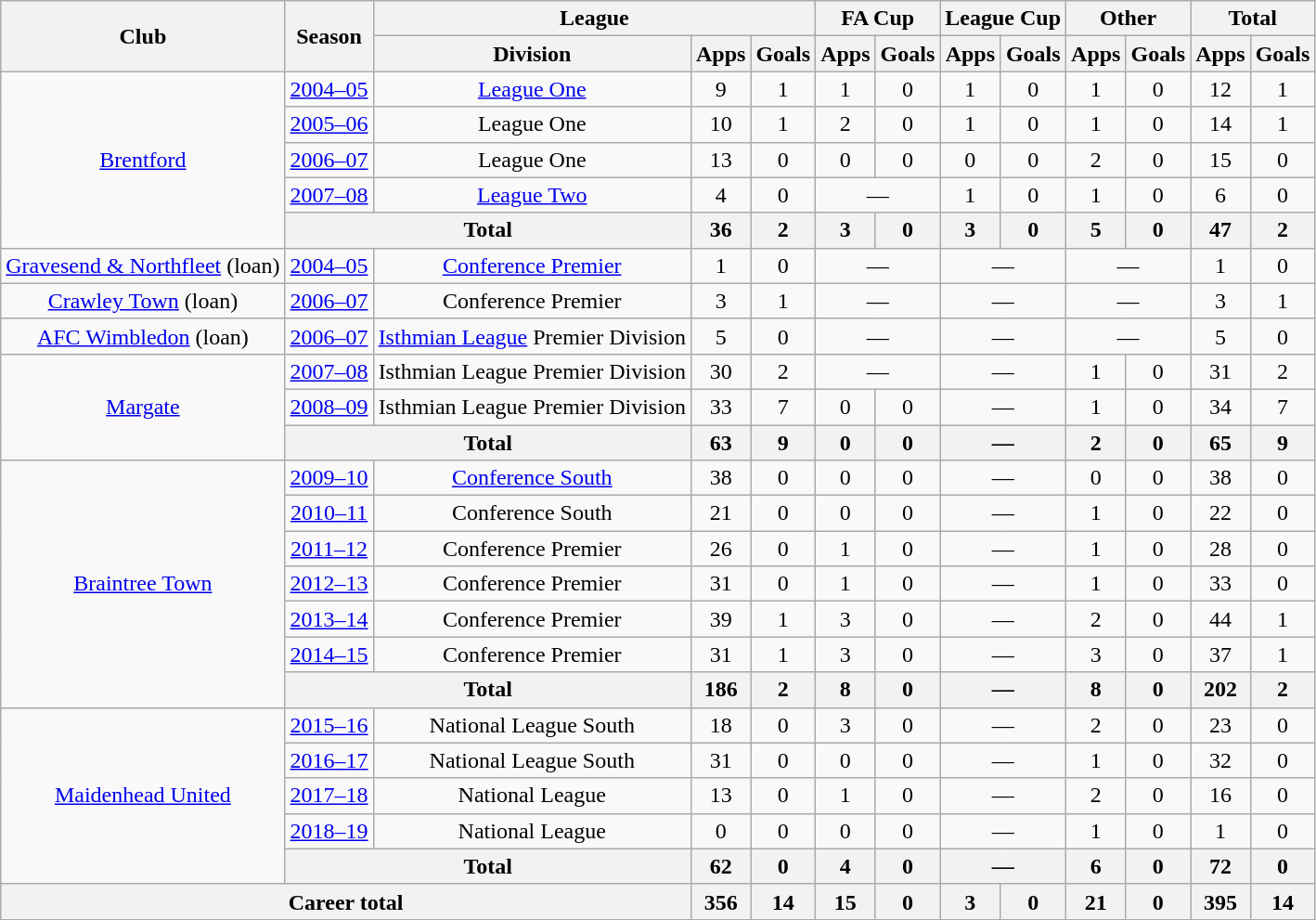<table class="wikitable" style="text-align: center">
<tr>
<th rowspan="2">Club</th>
<th rowspan="2">Season</th>
<th colspan="3">League</th>
<th colspan="2">FA Cup</th>
<th colspan="2">League Cup</th>
<th colspan="2">Other</th>
<th colspan="2">Total</th>
</tr>
<tr>
<th>Division</th>
<th>Apps</th>
<th>Goals</th>
<th>Apps</th>
<th>Goals</th>
<th>Apps</th>
<th>Goals</th>
<th>Apps</th>
<th>Goals</th>
<th>Apps</th>
<th>Goals</th>
</tr>
<tr>
<td rowspan="5"><a href='#'>Brentford</a></td>
<td><a href='#'>2004–05</a></td>
<td><a href='#'>League One</a></td>
<td>9</td>
<td>1</td>
<td>1</td>
<td>0</td>
<td>1</td>
<td>0</td>
<td>1</td>
<td>0</td>
<td>12</td>
<td>1</td>
</tr>
<tr>
<td><a href='#'>2005–06</a></td>
<td>League One</td>
<td>10</td>
<td>1</td>
<td>2</td>
<td>0</td>
<td>1</td>
<td>0</td>
<td>1</td>
<td>0</td>
<td>14</td>
<td>1</td>
</tr>
<tr>
<td><a href='#'>2006–07</a></td>
<td>League One</td>
<td>13</td>
<td>0</td>
<td>0</td>
<td>0</td>
<td>0</td>
<td>0</td>
<td>2</td>
<td>0</td>
<td>15</td>
<td>0</td>
</tr>
<tr>
<td><a href='#'>2007–08</a></td>
<td><a href='#'>League Two</a></td>
<td>4</td>
<td>0</td>
<td colspan="2">—</td>
<td>1</td>
<td>0</td>
<td>1</td>
<td>0</td>
<td>6</td>
<td>0</td>
</tr>
<tr>
<th colspan="2">Total</th>
<th>36</th>
<th>2</th>
<th>3</th>
<th>0</th>
<th>3</th>
<th>0</th>
<th>5</th>
<th>0</th>
<th>47</th>
<th>2</th>
</tr>
<tr>
<td><a href='#'>Gravesend & Northfleet</a> (loan)</td>
<td><a href='#'>2004–05</a></td>
<td><a href='#'>Conference Premier</a></td>
<td>1</td>
<td>0</td>
<td colspan="2">—</td>
<td colspan="2">—</td>
<td colspan="2">—</td>
<td>1</td>
<td>0</td>
</tr>
<tr>
<td><a href='#'>Crawley Town</a> (loan)</td>
<td><a href='#'>2006–07</a></td>
<td>Conference Premier</td>
<td>3</td>
<td>1</td>
<td colspan="2">—</td>
<td colspan="2">—</td>
<td colspan="2">—</td>
<td>3</td>
<td>1</td>
</tr>
<tr>
<td><a href='#'>AFC Wimbledon</a> (loan)</td>
<td><a href='#'>2006–07</a></td>
<td><a href='#'>Isthmian League</a> Premier Division</td>
<td>5</td>
<td>0</td>
<td colspan="2">—</td>
<td colspan="2">—</td>
<td colspan="2">—</td>
<td>5</td>
<td>0</td>
</tr>
<tr>
<td rowspan="3"><a href='#'>Margate</a></td>
<td><a href='#'>2007–08</a></td>
<td>Isthmian League Premier Division</td>
<td>30</td>
<td>2</td>
<td colspan="2">—</td>
<td colspan="2">—</td>
<td>1</td>
<td>0</td>
<td>31</td>
<td>2</td>
</tr>
<tr>
<td><a href='#'>2008–09</a></td>
<td>Isthmian League Premier Division</td>
<td>33</td>
<td>7</td>
<td>0</td>
<td>0</td>
<td colspan="2">—</td>
<td>1</td>
<td>0</td>
<td>34</td>
<td>7</td>
</tr>
<tr>
<th colspan="2">Total</th>
<th>63</th>
<th>9</th>
<th>0</th>
<th>0</th>
<th colspan="2">—</th>
<th>2</th>
<th>0</th>
<th>65</th>
<th>9</th>
</tr>
<tr>
<td rowspan="7"><a href='#'>Braintree Town</a></td>
<td><a href='#'>2009–10</a></td>
<td><a href='#'>Conference South</a></td>
<td>38</td>
<td>0</td>
<td>0</td>
<td>0</td>
<td colspan="2">—</td>
<td>0</td>
<td>0</td>
<td>38</td>
<td>0</td>
</tr>
<tr>
<td><a href='#'>2010–11</a></td>
<td>Conference South</td>
<td>21</td>
<td>0</td>
<td>0</td>
<td>0</td>
<td colspan="2">—</td>
<td>1</td>
<td>0</td>
<td>22</td>
<td>0</td>
</tr>
<tr>
<td><a href='#'>2011–12</a></td>
<td>Conference Premier</td>
<td>26</td>
<td>0</td>
<td>1</td>
<td>0</td>
<td colspan="2">—</td>
<td>1</td>
<td>0</td>
<td>28</td>
<td>0</td>
</tr>
<tr>
<td><a href='#'>2012–13</a></td>
<td>Conference Premier</td>
<td>31</td>
<td>0</td>
<td>1</td>
<td>0</td>
<td colspan="2">—</td>
<td>1</td>
<td>0</td>
<td>33</td>
<td>0</td>
</tr>
<tr>
<td><a href='#'>2013–14</a></td>
<td>Conference Premier</td>
<td>39</td>
<td>1</td>
<td>3</td>
<td>0</td>
<td colspan="2">—</td>
<td>2</td>
<td>0</td>
<td>44</td>
<td>1</td>
</tr>
<tr>
<td><a href='#'>2014–15</a></td>
<td>Conference Premier</td>
<td>31</td>
<td>1</td>
<td>3</td>
<td>0</td>
<td colspan="2">—</td>
<td>3</td>
<td>0</td>
<td>37</td>
<td>1</td>
</tr>
<tr>
<th colspan="2">Total</th>
<th>186</th>
<th>2</th>
<th>8</th>
<th>0</th>
<th colspan="2">—</th>
<th>8</th>
<th>0</th>
<th>202</th>
<th>2</th>
</tr>
<tr>
<td rowspan="5"><a href='#'>Maidenhead United</a></td>
<td><a href='#'>2015–16</a></td>
<td>National League South</td>
<td>18</td>
<td>0</td>
<td>3</td>
<td>0</td>
<td colspan="2">—</td>
<td>2</td>
<td>0</td>
<td>23</td>
<td>0</td>
</tr>
<tr>
<td><a href='#'>2016–17</a></td>
<td>National League South</td>
<td>31</td>
<td>0</td>
<td>0</td>
<td>0</td>
<td colspan="2">—</td>
<td>1</td>
<td>0</td>
<td>32</td>
<td>0</td>
</tr>
<tr>
<td><a href='#'>2017–18</a></td>
<td>National League</td>
<td>13</td>
<td>0</td>
<td>1</td>
<td>0</td>
<td colspan="2">—</td>
<td>2</td>
<td>0</td>
<td>16</td>
<td>0</td>
</tr>
<tr>
<td><a href='#'>2018–19</a></td>
<td>National League</td>
<td>0</td>
<td>0</td>
<td>0</td>
<td>0</td>
<td colspan="2">—</td>
<td>1</td>
<td>0</td>
<td>1</td>
<td>0</td>
</tr>
<tr>
<th colspan="2">Total</th>
<th>62</th>
<th>0</th>
<th>4</th>
<th>0</th>
<th colspan="2">—</th>
<th>6</th>
<th>0</th>
<th>72</th>
<th>0</th>
</tr>
<tr>
<th colspan="3">Career total</th>
<th>356</th>
<th>14</th>
<th>15</th>
<th>0</th>
<th>3</th>
<th>0</th>
<th>21</th>
<th>0</th>
<th>395</th>
<th>14</th>
</tr>
</table>
